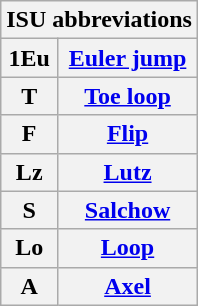<table class="wikitable floatright">
<tr>
<th colspan=2>ISU abbreviations</th>
</tr>
<tr>
<th>1Eu</th>
<th><a href='#'>Euler jump</a></th>
</tr>
<tr>
<th>T</th>
<th><a href='#'>Toe loop</a></th>
</tr>
<tr>
<th>F</th>
<th><a href='#'>Flip</a></th>
</tr>
<tr>
<th>Lz</th>
<th><a href='#'>Lutz</a></th>
</tr>
<tr>
<th>S</th>
<th><a href='#'>Salchow</a></th>
</tr>
<tr>
<th>Lo</th>
<th><a href='#'>Loop</a></th>
</tr>
<tr>
<th>A</th>
<th><a href='#'>Axel</a></th>
</tr>
</table>
